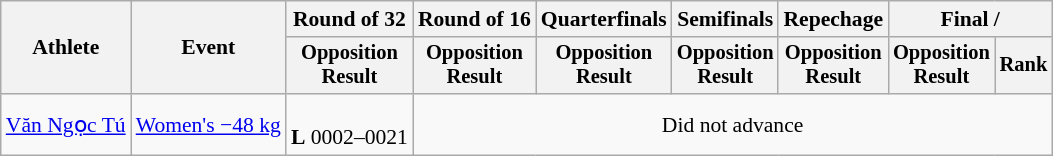<table class="wikitable" style="font-size:90%">
<tr>
<th rowspan="2">Athlete</th>
<th rowspan="2">Event</th>
<th>Round of 32</th>
<th>Round of 16</th>
<th>Quarterfinals</th>
<th>Semifinals</th>
<th>Repechage</th>
<th colspan=2>Final / </th>
</tr>
<tr style="font-size:95%">
<th>Opposition<br>Result</th>
<th>Opposition<br>Result</th>
<th>Opposition<br>Result</th>
<th>Opposition<br>Result</th>
<th>Opposition<br>Result</th>
<th>Opposition<br>Result</th>
<th>Rank</th>
</tr>
<tr align=center>
<td align=left><a href='#'>Văn Ngọc Tú</a></td>
<td align=left><a href='#'>Women's −48 kg</a></td>
<td><br><strong>L</strong> 0002–0021</td>
<td colspan=6>Did not advance</td>
</tr>
</table>
